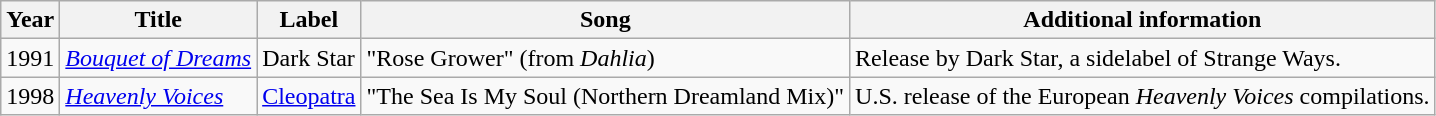<table class="wikitable">
<tr>
<th>Year</th>
<th>Title</th>
<th>Label</th>
<th>Song</th>
<th>Additional information</th>
</tr>
<tr>
<td>1991</td>
<td><em><a href='#'>Bouquet of Dreams</a></em></td>
<td>Dark Star</td>
<td>"Rose Grower" (from <em>Dahlia</em>)</td>
<td>Release by Dark Star, a sidelabel of Strange Ways.</td>
</tr>
<tr>
<td>1998</td>
<td><em><a href='#'>Heavenly Voices</a></em></td>
<td><a href='#'>Cleopatra</a></td>
<td>"The Sea Is My Soul (Northern Dreamland Mix)"</td>
<td>U.S. release of the European <em>Heavenly Voices</em> compilations.</td>
</tr>
</table>
